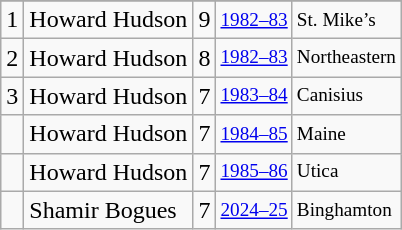<table class="wikitable">
<tr>
</tr>
<tr>
<td>1</td>
<td>Howard Hudson</td>
<td>9</td>
<td style="font-size:80%;"><a href='#'>1982–83</a></td>
<td style="font-size:80%;">St. Mike’s</td>
</tr>
<tr>
<td>2</td>
<td>Howard Hudson</td>
<td>8</td>
<td style="font-size:80%;"><a href='#'>1982–83</a></td>
<td style="font-size:80%;">Northeastern</td>
</tr>
<tr>
<td>3</td>
<td>Howard Hudson</td>
<td>7</td>
<td style="font-size:80%;"><a href='#'>1983–84</a></td>
<td style="font-size:80%;">Canisius</td>
</tr>
<tr>
<td></td>
<td>Howard Hudson</td>
<td>7</td>
<td style="font-size:80%;"><a href='#'>1984–85</a></td>
<td style="font-size:80%;">Maine</td>
</tr>
<tr>
<td></td>
<td>Howard Hudson</td>
<td>7</td>
<td style="font-size:80%;"><a href='#'>1985–86</a></td>
<td style="font-size:80%;">Utica</td>
</tr>
<tr>
<td></td>
<td>Shamir Bogues</td>
<td>7</td>
<td style="font-size:80%;"><a href='#'>2024–25</a></td>
<td style="font-size:80%;">Binghamton</td>
</tr>
</table>
